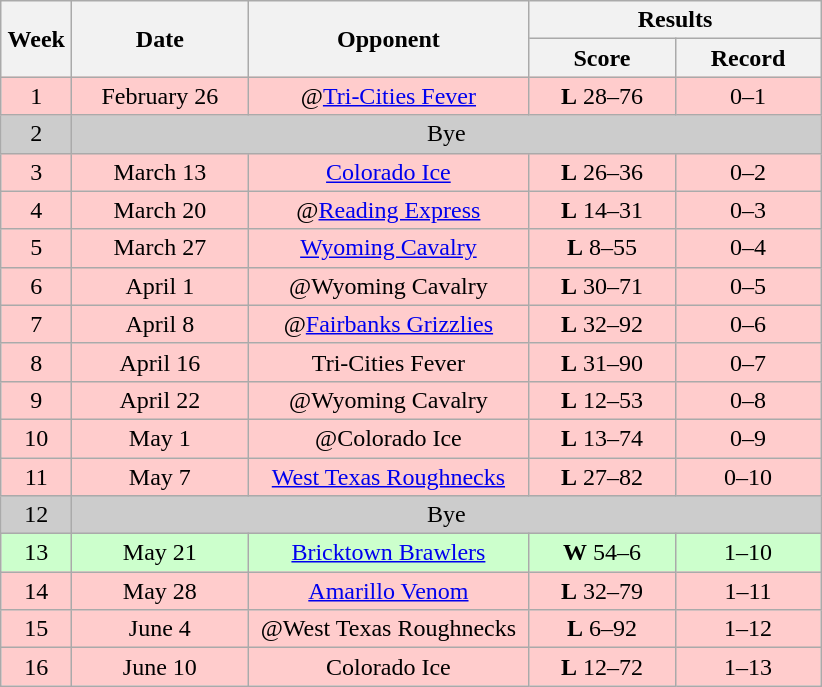<table class="wikitable" style="text-align:center">
<tr>
<th rowspan="2" width="40">Week</th>
<th rowspan="2" width="110">Date</th>
<th rowspan="2" width="180">Opponent</th>
<th colspan="2" width="180">Results</th>
</tr>
<tr>
<th width="90">Score</th>
<th width="90">Record</th>
</tr>
<tr bgcolor="#FFCCCC">
<td>1</td>
<td>February 26</td>
<td>@<a href='#'>Tri-Cities Fever</a></td>
<td><strong>L</strong> 28–76</td>
<td>0–1</td>
</tr>
<tr bgcolor="#CCCCCC">
<td>2</td>
<td colspan=5>Bye</td>
</tr>
<tr bgcolor="#FFCCCC">
<td>3</td>
<td>March 13</td>
<td><a href='#'>Colorado Ice</a></td>
<td><strong>L</strong> 26–36</td>
<td>0–2</td>
</tr>
<tr bgcolor="#FFCCCC">
<td>4</td>
<td>March 20</td>
<td>@<a href='#'>Reading Express</a></td>
<td><strong>L</strong> 14–31</td>
<td>0–3</td>
</tr>
<tr bgcolor="#FFCCCC">
<td>5</td>
<td>March 27</td>
<td><a href='#'>Wyoming Cavalry</a></td>
<td><strong>L</strong> 8–55</td>
<td>0–4</td>
</tr>
<tr bgcolor="#FFCCCC">
<td>6</td>
<td>April 1</td>
<td>@Wyoming Cavalry</td>
<td><strong>L</strong> 30–71</td>
<td>0–5</td>
</tr>
<tr bgcolor="#FFCCCC">
<td>7</td>
<td>April 8</td>
<td>@<a href='#'>Fairbanks Grizzlies</a></td>
<td><strong>L</strong> 32–92</td>
<td>0–6</td>
</tr>
<tr bgcolor="#FFCCCC">
<td>8</td>
<td>April 16</td>
<td>Tri-Cities Fever</td>
<td><strong>L</strong> 31–90</td>
<td>0–7</td>
</tr>
<tr bgcolor="#FFCCCC">
<td>9</td>
<td>April 22</td>
<td>@Wyoming Cavalry</td>
<td><strong>L</strong> 12–53</td>
<td>0–8</td>
</tr>
<tr bgcolor="#FFCCCC">
<td>10</td>
<td>May 1</td>
<td>@Colorado Ice</td>
<td><strong>L</strong> 13–74</td>
<td>0–9</td>
</tr>
<tr bgcolor="#FFCCCC">
<td>11</td>
<td>May 7</td>
<td><a href='#'>West Texas Roughnecks</a></td>
<td><strong>L</strong> 27–82</td>
<td>0–10</td>
</tr>
<tr bgcolor="#CCCCCC">
<td>12</td>
<td colspan=5 align="center">Bye</td>
</tr>
<tr bgcolor="#CCFFCC">
<td>13</td>
<td>May 21</td>
<td><a href='#'>Bricktown Brawlers</a></td>
<td><strong>W</strong> 54–6</td>
<td>1–10</td>
</tr>
<tr bgcolor="#FFCCCC">
<td>14</td>
<td>May 28</td>
<td><a href='#'>Amarillo Venom</a></td>
<td><strong>L</strong> 32–79</td>
<td>1–11</td>
</tr>
<tr bgcolor="#FFCCCC">
<td>15</td>
<td>June 4</td>
<td>@West Texas Roughnecks</td>
<td><strong>L</strong> 6–92</td>
<td>1–12</td>
</tr>
<tr bgcolor="#FFCCCC">
<td>16</td>
<td>June 10</td>
<td>Colorado Ice</td>
<td><strong>L</strong> 12–72</td>
<td>1–13</td>
</tr>
</table>
